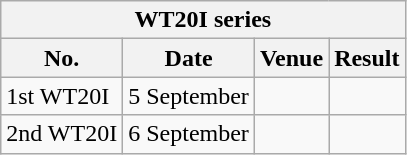<table class="wikitable">
<tr>
<th colspan="5">WT20I series</th>
</tr>
<tr>
<th>No.</th>
<th>Date</th>
<th>Venue</th>
<th>Result</th>
</tr>
<tr>
<td>1st WT20I</td>
<td>5 September</td>
<td></td>
<td></td>
</tr>
<tr>
<td>2nd WT20I</td>
<td>6 September</td>
<td></td>
<td></td>
</tr>
</table>
